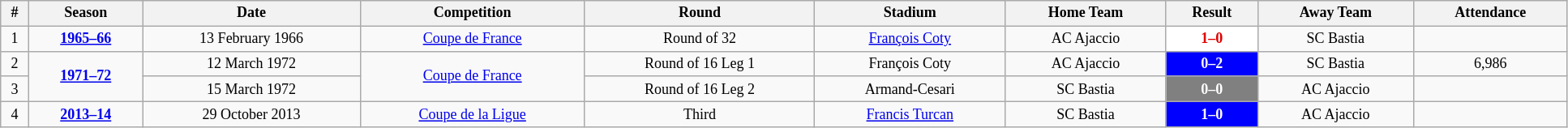<table class="wikitable" style="text-align: center; width: 102%; font-size: 12px">
<tr>
<th><strong>#</strong></th>
<th><strong>Season</strong></th>
<th><strong>Date</strong></th>
<th><strong>Competition</strong></th>
<th><strong>Round</strong></th>
<th><strong>Stadium</strong></th>
<th><strong>Home Team</strong></th>
<th><strong>Result</strong></th>
<th><strong>Away Team</strong></th>
<th><strong>Attendance</strong></th>
</tr>
<tr>
<td>1</td>
<td><strong><a href='#'>1965–66</a></strong></td>
<td>13 February 1966</td>
<td><a href='#'>Coupe de France</a></td>
<td>Round of 32</td>
<td><a href='#'>François Coty</a></td>
<td>AC Ajaccio</td>
<td style="background:#FFFFFF;color:#E00000;"><strong>1–0</strong></td>
<td>SC Bastia</td>
<td></td>
</tr>
<tr>
<td>2</td>
<td rowspan=2><strong><a href='#'>1971–72</a></strong></td>
<td>12 March 1972</td>
<td rowspan=2><a href='#'>Coupe de France</a></td>
<td>Round of 16 Leg 1</td>
<td>François Coty</td>
<td>AC Ajaccio</td>
<td style="background:#0000FF;color:white;"><strong>0–2</strong></td>
<td>SC Bastia</td>
<td>6,986</td>
</tr>
<tr>
<td>3</td>
<td>15 March 1972</td>
<td>Round of 16 Leg 2</td>
<td>Armand-Cesari</td>
<td>SC Bastia</td>
<td style="background:#808080;color:white;"><strong>0–0</strong></td>
<td>AC Ajaccio</td>
<td></td>
</tr>
<tr>
<td>4</td>
<td><strong><a href='#'>2013–14</a></strong></td>
<td>29 October 2013</td>
<td><a href='#'>Coupe de la Ligue</a></td>
<td>Third</td>
<td><a href='#'>Francis Turcan</a></td>
<td>SC Bastia</td>
<td style="background:#0000FF;color:white;"><strong>1–0</strong></td>
<td>AC Ajaccio</td>
<td></td>
</tr>
</table>
